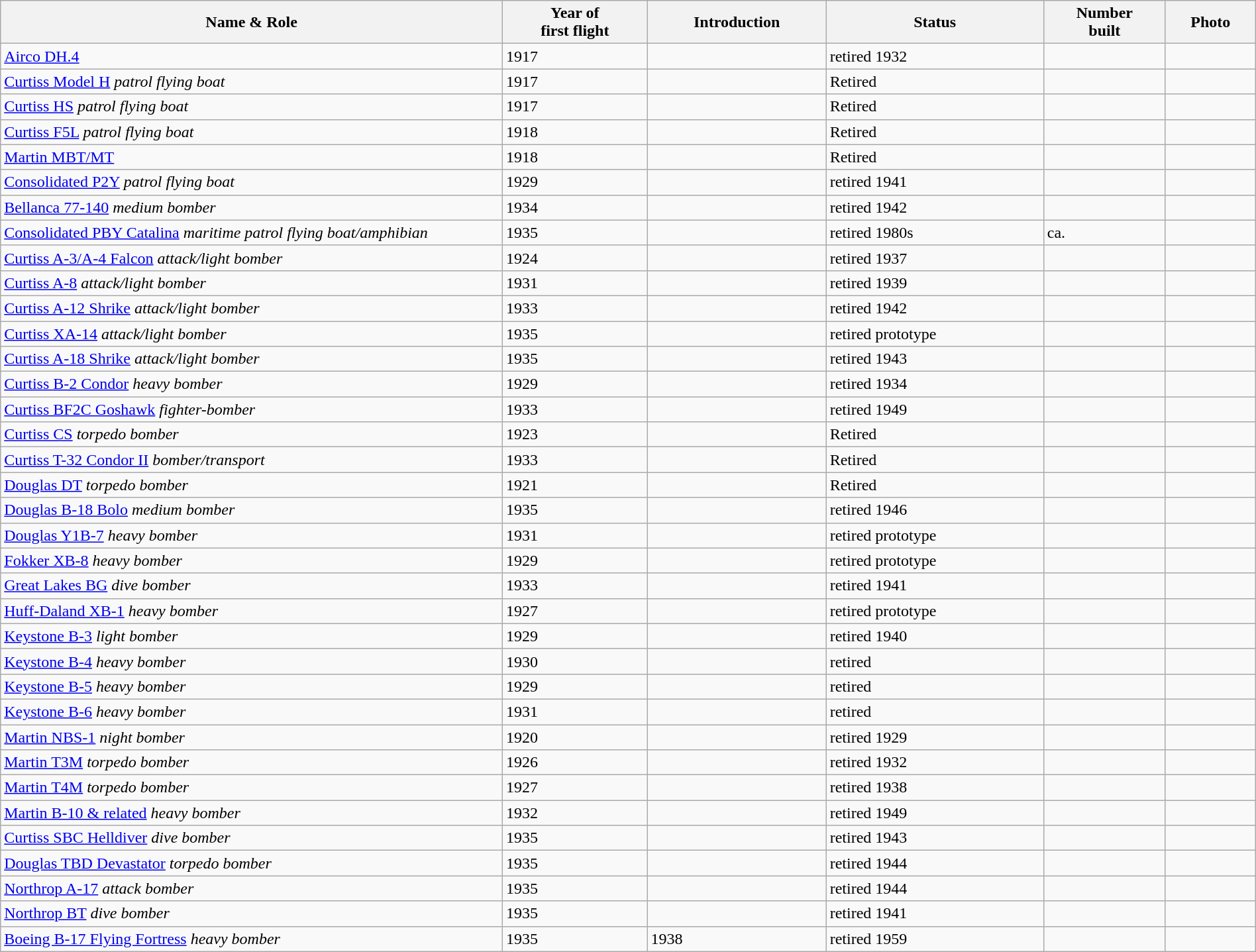<table class="wikitable sortable" style="width:100%">
<tr>
<th width=40%>Name & Role</th>
<th>Year of<br>first flight</th>
<th>Introduction</th>
<th>Status</th>
<th class="unsortable">Number<br>built</th>
<th class="unsortable">Photo</th>
</tr>
<tr>
<td><a href='#'>Airco DH.4</a></td>
<td>1917</td>
<td></td>
<td>retired 1932</td>
<td></td>
<td></td>
</tr>
<tr>
<td><a href='#'>Curtiss Model H</a> <em>patrol flying boat</em></td>
<td>1917</td>
<td></td>
<td>Retired</td>
<td></td>
<td></td>
</tr>
<tr>
<td><a href='#'>Curtiss HS</a> <em>patrol flying boat</em></td>
<td>1917</td>
<td></td>
<td>Retired</td>
<td></td>
<td></td>
</tr>
<tr>
<td><a href='#'>Curtiss F5L</a> <em>patrol flying boat</em></td>
<td>1918</td>
<td></td>
<td>Retired</td>
<td></td>
<td></td>
</tr>
<tr>
<td><a href='#'>Martin MBT/MT</a></td>
<td>1918</td>
<td></td>
<td>Retired</td>
<td></td>
<td></td>
</tr>
<tr>
<td><a href='#'>Consolidated P2Y</a> <em>patrol flying boat</em></td>
<td>1929</td>
<td></td>
<td>retired 1941</td>
<td></td>
<td></td>
</tr>
<tr>
<td><a href='#'>Bellanca 77-140</a> <em>medium bomber</em></td>
<td>1934</td>
<td></td>
<td>retired 1942</td>
<td></td>
<td></td>
</tr>
<tr>
<td><a href='#'>Consolidated PBY Catalina</a> <em>maritime patrol flying boat/amphibian</em></td>
<td>1935</td>
<td></td>
<td>retired 1980s</td>
<td> ca.</td>
<td></td>
</tr>
<tr>
<td><a href='#'>Curtiss A-3/A-4 Falcon</a> <em>attack/light bomber</em></td>
<td>1924</td>
<td></td>
<td>retired 1937</td>
<td></td>
<td></td>
</tr>
<tr>
<td><a href='#'>Curtiss A-8</a> <em>attack/light bomber</em></td>
<td>1931</td>
<td></td>
<td>retired 1939</td>
<td></td>
<td></td>
</tr>
<tr>
<td><a href='#'>Curtiss A-12 Shrike</a> <em>attack/light bomber</em></td>
<td>1933</td>
<td></td>
<td>retired 1942</td>
<td></td>
<td></td>
</tr>
<tr>
<td><a href='#'>Curtiss XA-14</a> <em>attack/light bomber</em></td>
<td>1935</td>
<td></td>
<td>retired prototype</td>
<td></td>
<td></td>
</tr>
<tr>
<td><a href='#'>Curtiss A-18 Shrike</a> <em>attack/light bomber</em></td>
<td>1935</td>
<td></td>
<td>retired 1943</td>
<td></td>
<td></td>
</tr>
<tr>
<td><a href='#'>Curtiss B-2 Condor</a> <em>heavy bomber</em></td>
<td>1929</td>
<td></td>
<td>retired 1934</td>
<td></td>
<td></td>
</tr>
<tr>
<td><a href='#'>Curtiss BF2C Goshawk</a> <em>fighter-bomber</em></td>
<td>1933</td>
<td></td>
<td>retired 1949</td>
<td></td>
<td></td>
</tr>
<tr>
<td><a href='#'>Curtiss CS</a> <em>torpedo bomber</em></td>
<td>1923</td>
<td></td>
<td>Retired</td>
<td></td>
<td></td>
</tr>
<tr>
<td><a href='#'>Curtiss T-32 Condor II</a> <em>bomber/transport</em></td>
<td>1933</td>
<td></td>
<td>Retired</td>
<td></td>
<td></td>
</tr>
<tr>
<td><a href='#'>Douglas DT</a> <em>torpedo bomber</em></td>
<td>1921</td>
<td></td>
<td>Retired</td>
<td></td>
<td></td>
</tr>
<tr>
<td><a href='#'>Douglas B-18 Bolo</a> <em>medium bomber</em></td>
<td>1935</td>
<td></td>
<td>retired 1946</td>
<td></td>
<td></td>
</tr>
<tr>
<td><a href='#'>Douglas Y1B-7</a> <em>heavy bomber</em></td>
<td>1931</td>
<td></td>
<td>retired prototype</td>
<td></td>
<td></td>
</tr>
<tr>
<td><a href='#'>Fokker XB-8</a> <em>heavy bomber</em></td>
<td>1929</td>
<td></td>
<td>retired prototype</td>
<td></td>
<td></td>
</tr>
<tr>
<td><a href='#'>Great Lakes BG</a> <em>dive bomber</em></td>
<td>1933</td>
<td></td>
<td>retired 1941</td>
<td></td>
<td></td>
</tr>
<tr>
<td><a href='#'>Huff-Daland XB-1</a> <em>heavy bomber</em></td>
<td>1927</td>
<td></td>
<td>retired prototype</td>
<td></td>
<td></td>
</tr>
<tr>
<td><a href='#'>Keystone B-3</a> <em>light bomber</em></td>
<td>1929</td>
<td></td>
<td>retired 1940</td>
<td></td>
<td></td>
</tr>
<tr>
<td><a href='#'>Keystone B-4</a> <em>heavy bomber</em></td>
<td>1930</td>
<td></td>
<td>retired</td>
<td></td>
<td></td>
</tr>
<tr>
<td><a href='#'>Keystone B-5</a> <em>heavy bomber</em></td>
<td>1929</td>
<td></td>
<td>retired</td>
<td></td>
<td></td>
</tr>
<tr>
<td><a href='#'>Keystone B-6</a> <em>heavy bomber</em></td>
<td>1931</td>
<td></td>
<td>retired</td>
<td></td>
<td></td>
</tr>
<tr>
<td><a href='#'>Martin NBS-1</a> <em>night bomber</em></td>
<td>1920</td>
<td></td>
<td>retired 1929</td>
<td></td>
<td></td>
</tr>
<tr>
<td><a href='#'>Martin T3M</a> <em>torpedo bomber</em></td>
<td>1926</td>
<td></td>
<td>retired 1932</td>
<td></td>
<td></td>
</tr>
<tr>
<td><a href='#'>Martin T4M</a> <em>torpedo bomber</em></td>
<td>1927</td>
<td></td>
<td>retired 1938</td>
<td></td>
<td></td>
</tr>
<tr>
<td><a href='#'>Martin B-10 & related</a> <em>heavy bomber</em></td>
<td>1932</td>
<td></td>
<td>retired 1949</td>
<td></td>
<td></td>
</tr>
<tr>
<td><a href='#'>Curtiss SBC Helldiver</a> <em>dive bomber</em></td>
<td>1935</td>
<td></td>
<td>retired 1943</td>
<td></td>
<td></td>
</tr>
<tr>
<td><a href='#'>Douglas TBD Devastator</a> <em>torpedo bomber</em></td>
<td>1935</td>
<td></td>
<td>retired 1944</td>
<td></td>
<td></td>
</tr>
<tr>
<td><a href='#'>Northrop A-17</a> <em>attack bomber</em></td>
<td>1935</td>
<td></td>
<td>retired 1944</td>
<td></td>
<td></td>
</tr>
<tr>
<td><a href='#'>Northrop BT</a> <em>dive bomber</em></td>
<td>1935</td>
<td></td>
<td>retired 1941</td>
<td></td>
<td></td>
</tr>
<tr>
<td><a href='#'>Boeing B-17 Flying Fortress</a> <em>heavy bomber</em></td>
<td>1935</td>
<td>1938</td>
<td>retired 1959</td>
<td></td>
<td></td>
</tr>
</table>
